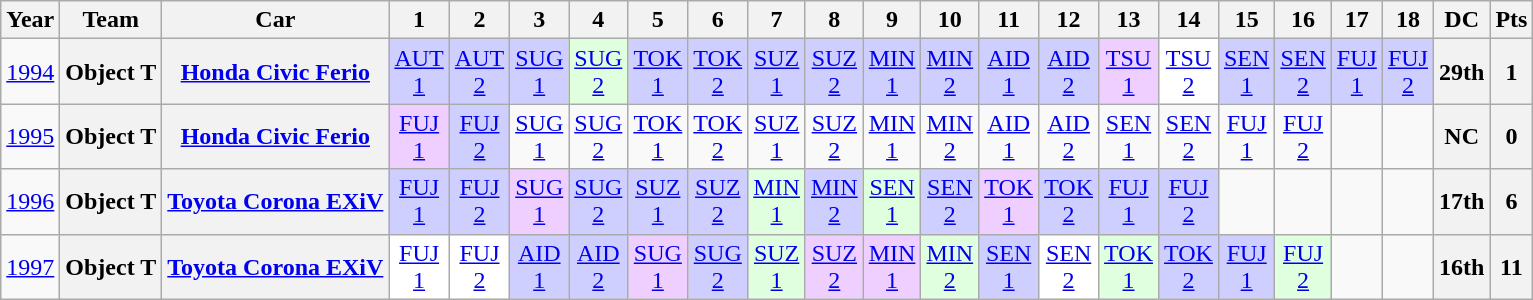<table class="wikitable"style="text-align:center;font-size;90%">
<tr>
<th>Year</th>
<th>Team</th>
<th>Car</th>
<th>1</th>
<th>2</th>
<th>3</th>
<th>4</th>
<th>5</th>
<th>6</th>
<th>7</th>
<th>8</th>
<th>9</th>
<th>10</th>
<th>11</th>
<th>12</th>
<th>13</th>
<th>14</th>
<th>15</th>
<th>16</th>
<th>17</th>
<th>18</th>
<th>DC</th>
<th>Pts</th>
</tr>
<tr>
<td><a href='#'>1994</a></td>
<th>Object T</th>
<th><a href='#'>Honda Civic Ferio</a></th>
<td style="background:#CFCFFF;"><a href='#'>AUT<br>1</a><br></td>
<td style="background:#CFCFFF;"><a href='#'>AUT<br>2</a><br></td>
<td style="background:#CFCFFF;"><a href='#'>SUG<br>1</a><br></td>
<td style="background:#DFFFDF;"><a href='#'>SUG<br>2</a><br></td>
<td style="background:#CFCFFF;"><a href='#'>TOK<br>1</a><br></td>
<td style="background:#CFCFFF;"><a href='#'>TOK<br>2</a><br></td>
<td style="background:#CFCFFF;"><a href='#'>SUZ<br>1</a><br></td>
<td style="background:#CFCFFF;"><a href='#'>SUZ<br>2</a><br></td>
<td style="background:#CFCFFF;"><a href='#'>MIN<br>1</a><br></td>
<td style="background:#CFCFFF;"><a href='#'>MIN<br>2</a><br></td>
<td style="background:#CFCFFF;"><a href='#'>AID<br>1</a><br></td>
<td style="background:#CFCFFF;"><a href='#'>AID<br>2</a><br></td>
<td style="background:#EFCFFF;"><a href='#'>TSU<br>1</a><br></td>
<td style="background:#FFFFFF;"><a href='#'>TSU<br>2</a><br></td>
<td style="background:#CFCFFF;"><a href='#'>SEN<br>1</a><br></td>
<td style="background:#CFCFFF;"><a href='#'>SEN<br>2</a><br></td>
<td style="background:#CFCFFF;"><a href='#'>FUJ<br>1</a><br></td>
<td style="background:#CFCFFF;"><a href='#'>FUJ<br>2</a><br></td>
<th>29th</th>
<th>1</th>
</tr>
<tr>
<td><a href='#'>1995</a></td>
<th>Object T</th>
<th><a href='#'>Honda Civic Ferio</a></th>
<td style="background:#EFCFFF;"><a href='#'>FUJ<br>1</a><br></td>
<td style="background:#CFCFFF;"><a href='#'>FUJ<br>2</a><br></td>
<td><a href='#'>SUG<br>1</a></td>
<td><a href='#'>SUG<br>2</a></td>
<td><a href='#'>TOK<br>1</a></td>
<td><a href='#'>TOK<br>2</a></td>
<td><a href='#'>SUZ<br>1</a></td>
<td><a href='#'>SUZ<br>2</a></td>
<td><a href='#'>MIN<br>1</a></td>
<td><a href='#'>MIN<br>2</a></td>
<td><a href='#'>AID<br>1</a></td>
<td><a href='#'>AID<br>2</a></td>
<td><a href='#'>SEN<br>1</a></td>
<td><a href='#'>SEN<br>2</a></td>
<td><a href='#'>FUJ<br>1</a></td>
<td><a href='#'>FUJ<br>2</a></td>
<td></td>
<td></td>
<th>NC</th>
<th>0</th>
</tr>
<tr>
<td><a href='#'>1996</a></td>
<th>Object T</th>
<th><a href='#'>Toyota Corona EXiV</a></th>
<td style="background:#CFCFFF;"><a href='#'>FUJ<br>1</a><br></td>
<td style="background:#CFCFFF;"><a href='#'>FUJ<br>2</a><br></td>
<td style="background:#EFCFFF;"><a href='#'>SUG<br>1</a><br></td>
<td style="background:#CFCFFF;"><a href='#'>SUG<br>2</a><br></td>
<td style="background:#CFCFFF;"><a href='#'>SUZ<br>1</a><br></td>
<td style="background:#CFCFFF;"><a href='#'>SUZ<br>2</a><br></td>
<td style="background:#DFFFDF;"><a href='#'>MIN<br>1</a><br></td>
<td style="background:#CFCFFF;"><a href='#'>MIN<br>2</a><br></td>
<td style="background:#DFFFDF;"><a href='#'>SEN<br>1</a><br></td>
<td style="background:#CFCFFF;"><a href='#'>SEN<br>2</a><br></td>
<td style="background:#EFCFFF;"><a href='#'>TOK<br>1</a><br></td>
<td style="background:#CFCFFF;"><a href='#'>TOK<br>2</a><br></td>
<td style="background:#CFCFFF;"><a href='#'>FUJ<br>1</a><br></td>
<td style="background:#CFCFFF;"><a href='#'>FUJ<br>2</a><br></td>
<td></td>
<td></td>
<td></td>
<td></td>
<th>17th</th>
<th>6</th>
</tr>
<tr>
<td><a href='#'>1997</a></td>
<th>Object T</th>
<th><a href='#'>Toyota Corona EXiV</a></th>
<td style="background:#FFFFFF;"><a href='#'>FUJ<br>1</a><br></td>
<td style="background:#FFFFFF;"><a href='#'>FUJ<br>2</a><br></td>
<td style="background:#CFCFFF;"><a href='#'>AID<br>1</a><br></td>
<td style="background:#CFCFFF;"><a href='#'>AID<br>2</a><br></td>
<td style="background:#EFCFFF;"><a href='#'>SUG<br>1</a><br></td>
<td style="background:#CFCFFF;"><a href='#'>SUG<br>2</a><br></td>
<td style="background:#DFFFDF;"><a href='#'>SUZ<br>1</a><br></td>
<td style="background:#EFCFFF;"><a href='#'>SUZ<br>2</a><br></td>
<td style="background:#EFCFFF;"><a href='#'>MIN<br>1</a><br></td>
<td style="background:#DFFFDF;"><a href='#'>MIN<br>2</a><br></td>
<td style="background:#CFCFFF;"><a href='#'>SEN<br>1</a><br></td>
<td style="background:#FFFFFF;"><a href='#'>SEN<br>2</a><br></td>
<td style="background:#DFFFDF;"><a href='#'>TOK<br>1</a><br></td>
<td style="background:#CFCFFF;"><a href='#'>TOK<br>2</a><br></td>
<td style="background:#CFCFFF;"><a href='#'>FUJ<br>1</a><br></td>
<td style="background:#DFFFDF;"><a href='#'>FUJ<br>2</a><br></td>
<td></td>
<td></td>
<th>16th</th>
<th>11</th>
</tr>
</table>
